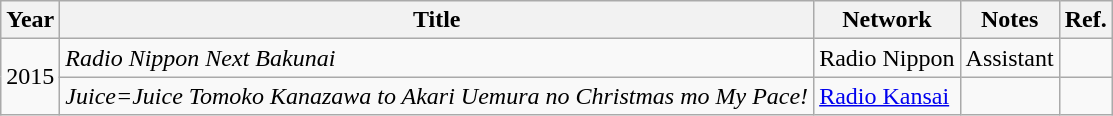<table class="wikitable">
<tr>
<th>Year</th>
<th>Title</th>
<th>Network</th>
<th>Notes</th>
<th>Ref.</th>
</tr>
<tr>
<td rowspan="2">2015</td>
<td><em>Radio Nippon Next Bakunai</em></td>
<td>Radio Nippon</td>
<td>Assistant</td>
<td></td>
</tr>
<tr>
<td><em>Juice=Juice Tomoko Kanazawa to Akari Uemura no Christmas mo My Pace!</em></td>
<td><a href='#'>Radio Kansai</a></td>
<td></td>
<td></td>
</tr>
</table>
